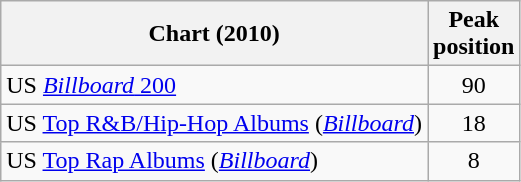<table class="wikitable sortable">
<tr>
<th align="left">Chart (2010)</th>
<th align="left">Peak<br>position</th>
</tr>
<tr>
<td>US <a href='#'><em>Billboard</em> 200</a></td>
<td style="text-align:center;">90</td>
</tr>
<tr>
<td>US <a href='#'>Top R&B/Hip-Hop Albums</a> (<em><a href='#'>Billboard</a></em>)</td>
<td style="text-align:center;">18</td>
</tr>
<tr>
<td>US <a href='#'>Top Rap Albums</a> (<em><a href='#'>Billboard</a></em>)</td>
<td style="text-align:center;">8</td>
</tr>
</table>
